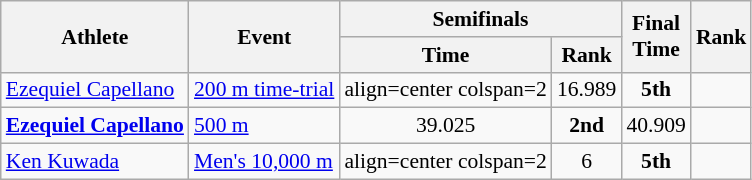<table class=wikitable style="font-size:90%">
<tr>
<th rowspan=2>Athlete</th>
<th rowspan=2>Event</th>
<th colspan=2>Semifinals</th>
<th rowspan=2>Final<br>Time</th>
<th rowspan=2>Rank</th>
</tr>
<tr>
<th>Time</th>
<th>Rank</th>
</tr>
<tr>
<td><a href='#'>Ezequiel Capellano</a></td>
<td><a href='#'>200 m time-trial</a></td>
<td>align=center colspan=2 </td>
<td align=center>16.989</td>
<td align=center><strong>5th</strong></td>
</tr>
<tr>
<td><strong><a href='#'>Ezequiel Capellano</a></strong></td>
<td><a href='#'>500 m</a></td>
<td align=center>39.025</td>
<td align=center><strong>2nd</strong></td>
<td align=center>40.909</td>
<td align=center></td>
</tr>
<tr>
<td><a href='#'>Ken Kuwada</a></td>
<td><a href='#'>Men's 10,000 m</a></td>
<td>align=center colspan=2 </td>
<td align=center>6</td>
<td align=center><strong>5th</strong></td>
</tr>
</table>
